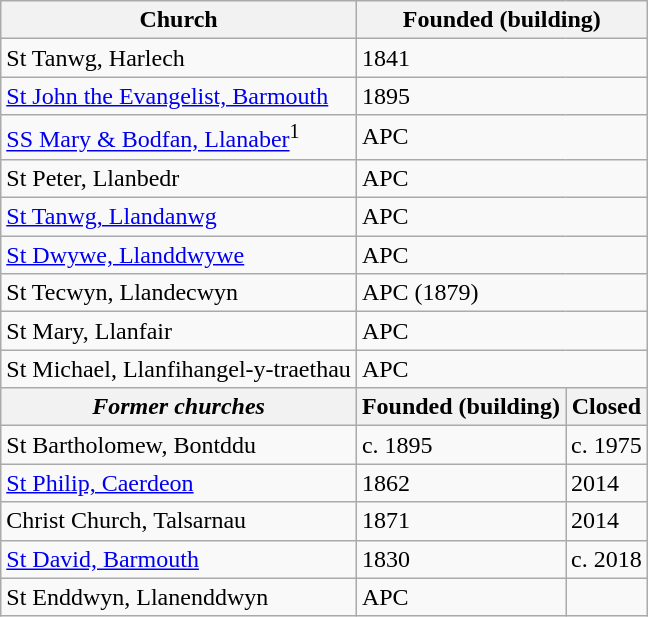<table class="wikitable">
<tr>
<th>Church</th>
<th colspan="2">Founded (building)</th>
</tr>
<tr>
<td>St Tanwg, Harlech</td>
<td colspan="2">1841</td>
</tr>
<tr>
<td><a href='#'>St John the Evangelist, Barmouth</a></td>
<td colspan="2">1895</td>
</tr>
<tr>
<td><a href='#'>SS Mary & Bodfan, Llanaber</a><sup>1</sup></td>
<td colspan="2">APC</td>
</tr>
<tr>
<td>St Peter, Llanbedr</td>
<td colspan="2">APC</td>
</tr>
<tr>
<td><a href='#'>St Tanwg, Llandanwg</a></td>
<td colspan="2">APC</td>
</tr>
<tr>
<td><a href='#'>St Dwywe, Llanddwywe</a></td>
<td colspan="2">APC</td>
</tr>
<tr>
<td>St Tecwyn, Llandecwyn</td>
<td colspan="2">APC (1879)</td>
</tr>
<tr>
<td>St Mary, Llanfair</td>
<td colspan="2">APC</td>
</tr>
<tr>
<td>St Michael, Llanfihangel-y-traethau</td>
<td colspan="2">APC</td>
</tr>
<tr>
<th><em>Former churches</em></th>
<th>Founded (building)</th>
<th>Closed</th>
</tr>
<tr>
<td>St Bartholomew, Bontddu</td>
<td>c. 1895</td>
<td>c. 1975</td>
</tr>
<tr>
<td><a href='#'>St Philip, Caerdeon</a></td>
<td>1862</td>
<td>2014</td>
</tr>
<tr>
<td>Christ Church, Talsarnau</td>
<td>1871</td>
<td>2014</td>
</tr>
<tr>
<td><a href='#'>St David, Barmouth</a></td>
<td>1830</td>
<td>c. 2018</td>
</tr>
<tr>
<td>St Enddwyn, Llanenddwyn</td>
<td>APC</td>
<td></td>
</tr>
</table>
